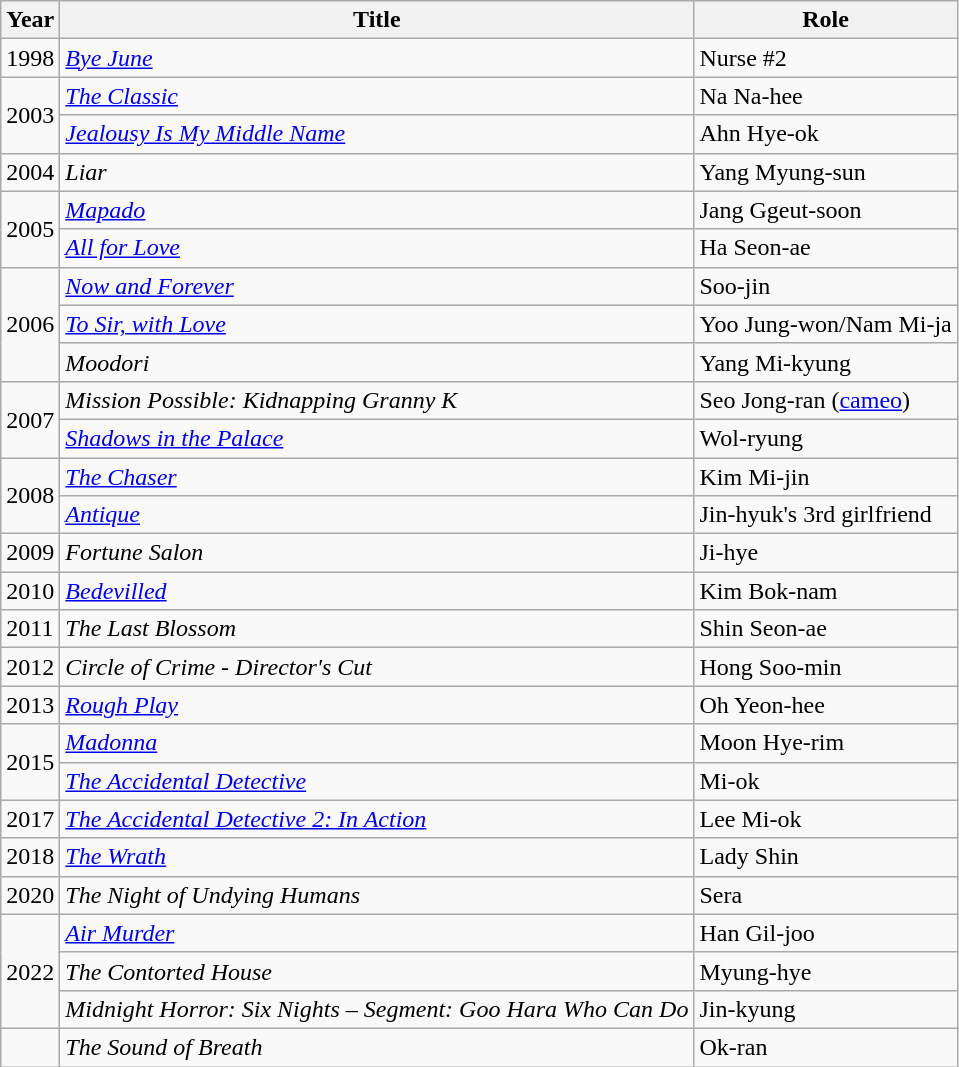<table class="wikitable plainrowheaders sortable">
<tr>
<th>Year</th>
<th>Title</th>
<th>Role</th>
</tr>
<tr>
<td>1998</td>
<td><em><a href='#'>Bye June</a></em></td>
<td>Nurse #2</td>
</tr>
<tr>
<td rowspan=2>2003</td>
<td><em><a href='#'>The Classic</a></em></td>
<td>Na Na-hee</td>
</tr>
<tr>
<td><em><a href='#'>Jealousy Is My Middle Name</a></em></td>
<td>Ahn Hye-ok</td>
</tr>
<tr>
<td>2004</td>
<td><em>Liar</em></td>
<td>Yang Myung-sun</td>
</tr>
<tr>
<td rowspan=2>2005</td>
<td><em><a href='#'>Mapado</a></em></td>
<td>Jang Ggeut-soon</td>
</tr>
<tr>
<td><em><a href='#'>All for Love</a></em></td>
<td>Ha Seon-ae</td>
</tr>
<tr>
<td rowspan=3>2006</td>
<td><em><a href='#'>Now and Forever</a></em></td>
<td>Soo-jin</td>
</tr>
<tr>
<td><em><a href='#'>To Sir, with Love</a></em></td>
<td>Yoo Jung-won/Nam Mi-ja</td>
</tr>
<tr>
<td><em>Moodori</em></td>
<td>Yang Mi-kyung</td>
</tr>
<tr>
<td rowspan=2>2007</td>
<td><em>Mission Possible: Kidnapping Granny K</em></td>
<td>Seo Jong-ran (<a href='#'>cameo</a>)</td>
</tr>
<tr>
<td><em><a href='#'>Shadows in the Palace</a></em></td>
<td>Wol-ryung</td>
</tr>
<tr>
<td rowspan=2>2008</td>
<td><em><a href='#'>The Chaser</a></em></td>
<td>Kim Mi-jin</td>
</tr>
<tr>
<td><em><a href='#'>Antique</a></em></td>
<td>Jin-hyuk's 3rd girlfriend</td>
</tr>
<tr>
<td>2009</td>
<td><em>Fortune Salon</em></td>
<td>Ji-hye</td>
</tr>
<tr>
<td>2010</td>
<td><em><a href='#'>Bedevilled</a></em></td>
<td>Kim Bok-nam</td>
</tr>
<tr>
<td>2011</td>
<td><em>The Last Blossom</em></td>
<td>Shin Seon-ae</td>
</tr>
<tr>
<td>2012</td>
<td><em>Circle of Crime - Director's Cut</em></td>
<td>Hong Soo-min</td>
</tr>
<tr>
<td>2013</td>
<td><em><a href='#'>Rough Play</a></em></td>
<td>Oh Yeon-hee</td>
</tr>
<tr>
<td rowspan=2>2015</td>
<td><em><a href='#'>Madonna</a></em></td>
<td>Moon Hye-rim</td>
</tr>
<tr>
<td><em><a href='#'>The Accidental Detective</a></em></td>
<td>Mi-ok</td>
</tr>
<tr>
<td>2017</td>
<td><em><a href='#'>The Accidental Detective 2: In Action</a></em></td>
<td>Lee Mi-ok</td>
</tr>
<tr>
<td>2018</td>
<td><em><a href='#'>The Wrath</a></em></td>
<td>Lady Shin</td>
</tr>
<tr>
<td>2020</td>
<td><em>The Night of Undying Humans</em></td>
<td>Sera</td>
</tr>
<tr>
<td rowspan=3>2022</td>
<td><em><a href='#'>Air Murder</a></em></td>
<td>Han Gil-joo </td>
</tr>
<tr>
<td><em>The Contorted House</em></td>
<td>Myung-hye</td>
</tr>
<tr>
<td><em>Midnight Horror: Six Nights – Segment: Goo Hara Who Can Do</em></td>
<td>Jin-kyung</td>
</tr>
<tr>
<td></td>
<td><em>The Sound of Breath</em></td>
<td>Ok-ran</td>
</tr>
</table>
